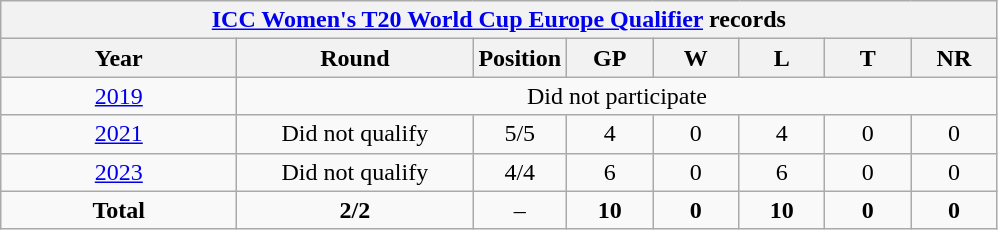<table class="wikitable" style="text-align: center; width=900px;">
<tr>
<th colspan=9><a href='#'>ICC Women's T20 World Cup Europe Qualifier</a> records</th>
</tr>
<tr>
<th width=150>Year</th>
<th width=150>Round</th>
<th width=50>Position</th>
<th width=50>GP</th>
<th width=50>W</th>
<th width=50>L</th>
<th width=50>T</th>
<th width=50>NR</th>
</tr>
<tr>
<td> <a href='#'>2019</a></td>
<td colspan=8 rowspan=1>Did not participate</td>
</tr>
<tr>
<td> <a href='#'>2021</a></td>
<td>Did not qualify</td>
<td>5/5</td>
<td>4</td>
<td>0</td>
<td>4</td>
<td>0</td>
<td>0</td>
</tr>
<tr>
<td> <a href='#'>2023</a></td>
<td>Did not qualify</td>
<td>4/4</td>
<td>6</td>
<td>0</td>
<td>6</td>
<td>0</td>
<td>0</td>
</tr>
<tr>
<td><strong>Total</strong></td>
<td><strong>2/2</strong></td>
<td>–</td>
<td><strong>10</strong></td>
<td><strong>0</strong></td>
<td><strong>10</strong></td>
<td><strong>0</strong></td>
<td><strong>0</strong></td>
</tr>
</table>
